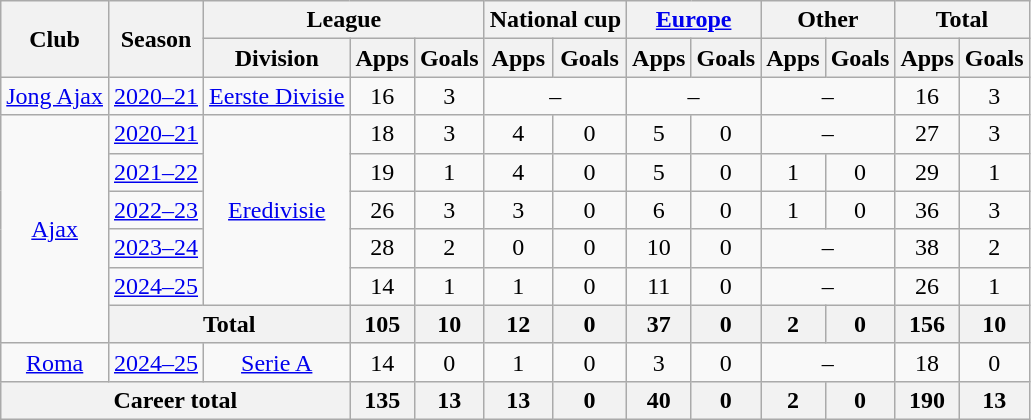<table class="wikitable" style="text-align:center">
<tr>
<th rowspan="2">Club</th>
<th rowspan="2">Season</th>
<th colspan="3">League</th>
<th colspan="2">National cup</th>
<th colspan="2"><a href='#'>Europe</a></th>
<th colspan="2">Other</th>
<th colspan="2">Total</th>
</tr>
<tr>
<th>Division</th>
<th>Apps</th>
<th>Goals</th>
<th>Apps</th>
<th>Goals</th>
<th>Apps</th>
<th>Goals</th>
<th>Apps</th>
<th>Goals</th>
<th>Apps</th>
<th>Goals</th>
</tr>
<tr>
<td><a href='#'>Jong Ajax</a></td>
<td><a href='#'>2020–21</a></td>
<td><a href='#'>Eerste Divisie</a></td>
<td>16</td>
<td>3</td>
<td colspan="2">–</td>
<td colspan="2">–</td>
<td colspan="2">–</td>
<td>16</td>
<td>3</td>
</tr>
<tr>
<td rowspan="6"><a href='#'>Ajax</a></td>
<td><a href='#'>2020–21</a></td>
<td rowspan="5"><a href='#'>Eredivisie</a></td>
<td>18</td>
<td>3</td>
<td>4</td>
<td>0</td>
<td>5</td>
<td>0</td>
<td colspan="2">–</td>
<td>27</td>
<td>3</td>
</tr>
<tr>
<td><a href='#'>2021–22</a></td>
<td>19</td>
<td>1</td>
<td>4</td>
<td>0</td>
<td>5</td>
<td>0</td>
<td>1</td>
<td>0</td>
<td>29</td>
<td>1</td>
</tr>
<tr>
<td><a href='#'>2022–23</a></td>
<td>26</td>
<td>3</td>
<td>3</td>
<td>0</td>
<td>6</td>
<td>0</td>
<td>1</td>
<td>0</td>
<td>36</td>
<td>3</td>
</tr>
<tr>
<td><a href='#'>2023–24</a></td>
<td>28</td>
<td>2</td>
<td>0</td>
<td>0</td>
<td>10</td>
<td>0</td>
<td colspan="2">–</td>
<td>38</td>
<td>2</td>
</tr>
<tr>
<td><a href='#'>2024–25</a></td>
<td>14</td>
<td>1</td>
<td>1</td>
<td>0</td>
<td>11</td>
<td>0</td>
<td colspan="2">–</td>
<td>26</td>
<td>1</td>
</tr>
<tr>
<th colspan="2">Total</th>
<th>105</th>
<th>10</th>
<th>12</th>
<th>0</th>
<th>37</th>
<th>0</th>
<th>2</th>
<th>0</th>
<th>156</th>
<th>10</th>
</tr>
<tr>
<td><a href='#'>Roma</a></td>
<td><a href='#'>2024–25</a></td>
<td><a href='#'>Serie A</a></td>
<td>14</td>
<td>0</td>
<td>1</td>
<td>0</td>
<td>3</td>
<td>0</td>
<td colspan="2">–</td>
<td>18</td>
<td>0</td>
</tr>
<tr>
<th colspan="3">Career total</th>
<th>135</th>
<th>13</th>
<th>13</th>
<th>0</th>
<th>40</th>
<th>0</th>
<th>2</th>
<th>0</th>
<th>190</th>
<th>13</th>
</tr>
</table>
